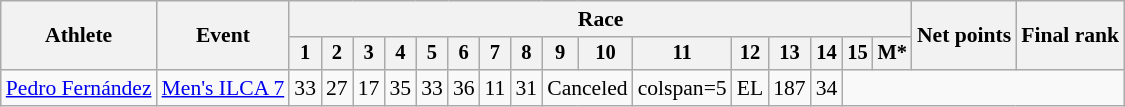<table class="wikitable" style="font-size:90%">
<tr>
<th rowspan="2">Athlete</th>
<th rowspan="2">Event</th>
<th colspan=16>Race</th>
<th rowspan=2>Net points</th>
<th rowspan=2>Final rank</th>
</tr>
<tr style="font-size:95%">
<th>1</th>
<th>2</th>
<th>3</th>
<th>4</th>
<th>5</th>
<th>6</th>
<th>7</th>
<th>8</th>
<th>9</th>
<th>10</th>
<th>11</th>
<th>12</th>
<th>13</th>
<th>14</th>
<th>15</th>
<th>M*</th>
</tr>
<tr align=center>
<td align=left><a href='#'>Pedro Fernández</a></td>
<td align=left><a href='#'> Men's ILCA 7</a></td>
<td>33</td>
<td>27</td>
<td>17</td>
<td>35</td>
<td>33</td>
<td>36</td>
<td>11</td>
<td>31</td>
<td colspan=2>Canceled</td>
<td>colspan=5 </td>
<td>EL</td>
<td>187</td>
<td>34</td>
</tr>
</table>
